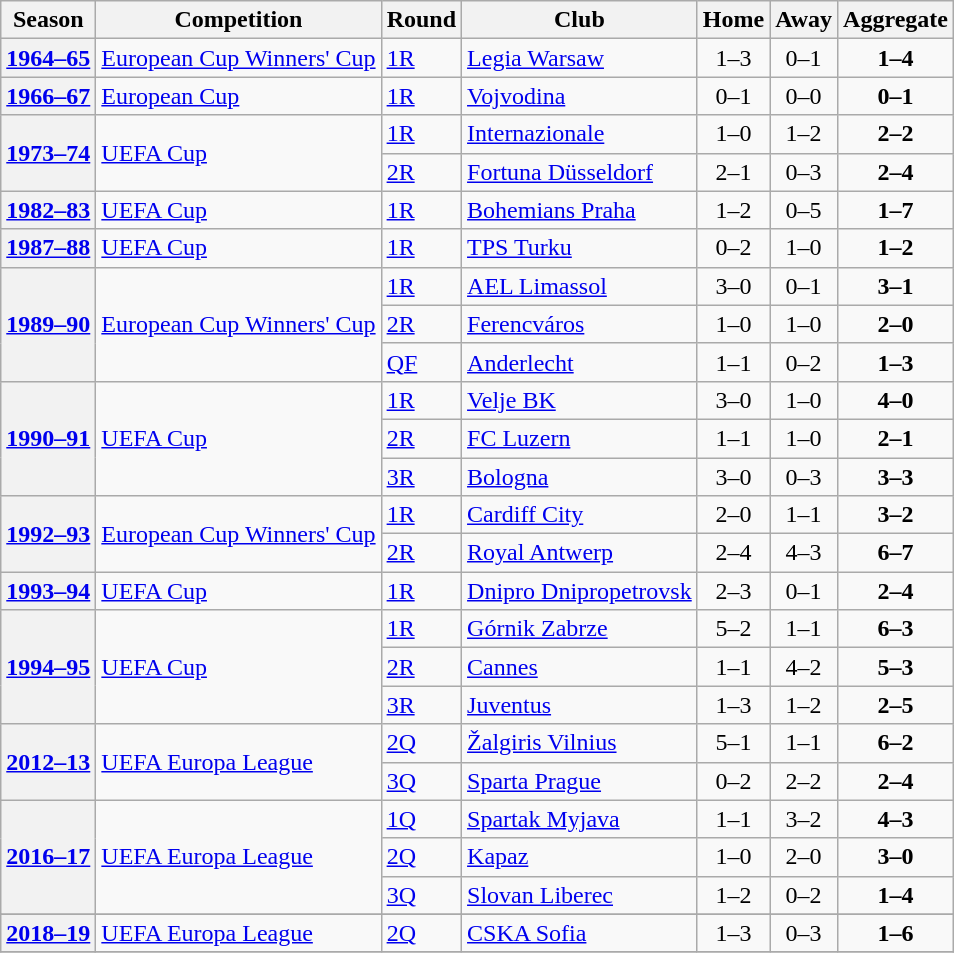<table class="wikitable plainrowheaders" style="text-align:left;">
<tr>
<th scope="col">Season</th>
<th scope="col">Competition</th>
<th scope="col">Round</th>
<th scope="col">Club</th>
<th scope="col">Home</th>
<th scope="col">Away</th>
<th scope="col">Aggregate</th>
</tr>
<tr>
<th scope="row"><a href='#'>1964–65</a></th>
<td><a href='#'>European Cup Winners' Cup</a></td>
<td><a href='#'>1R</a></td>
<td> <a href='#'>Legia Warsaw</a></td>
<td style="text-align:center;">1–3</td>
<td style="text-align:center;">0–1</td>
<td style="text-align:center;"><strong>1–4</strong></td>
</tr>
<tr>
<th scope="row"><a href='#'>1966–67</a></th>
<td><a href='#'>European Cup</a></td>
<td><a href='#'>1R</a></td>
<td> <a href='#'>Vojvodina</a></td>
<td style="text-align:center;">0–1</td>
<td style="text-align:center;">0–0</td>
<td style="text-align:center;"><strong>0–1</strong></td>
</tr>
<tr>
<th scope="row" rowspan="2"><a href='#'>1973–74</a></th>
<td rowspan="2"><a href='#'>UEFA Cup</a></td>
<td><a href='#'>1R</a></td>
<td> <a href='#'>Internazionale</a></td>
<td style="text-align:center;">1–0</td>
<td style="text-align:center;">1–2</td>
<td style="text-align:center;"><strong>2–2</strong></td>
</tr>
<tr>
<td><a href='#'>2R</a></td>
<td> <a href='#'>Fortuna Düsseldorf</a></td>
<td style="text-align:center;">2–1</td>
<td style="text-align:center;">0–3</td>
<td style="text-align:center;"><strong>2–4</strong></td>
</tr>
<tr>
<th scope="row"><a href='#'>1982–83</a></th>
<td><a href='#'>UEFA Cup</a></td>
<td><a href='#'>1R</a></td>
<td> <a href='#'>Bohemians Praha</a></td>
<td style="text-align:center;">1–2</td>
<td style="text-align:center;">0–5</td>
<td style="text-align:center;"><strong>1–7</strong></td>
</tr>
<tr>
<th scope="row"><a href='#'>1987–88</a></th>
<td><a href='#'>UEFA Cup</a></td>
<td><a href='#'>1R</a></td>
<td> <a href='#'>TPS Turku</a></td>
<td style="text-align:center;">0–2</td>
<td style="text-align:center;">1–0</td>
<td style="text-align:center;"><strong>1–2</strong></td>
</tr>
<tr>
<th scope="row" rowspan="3"><a href='#'>1989–90</a></th>
<td rowspan="3"><a href='#'>European Cup Winners' Cup</a></td>
<td><a href='#'>1R</a></td>
<td> <a href='#'>AEL Limassol</a></td>
<td style="text-align:center;">3–0</td>
<td style="text-align:center;">0–1</td>
<td style="text-align:center;"><strong>3–1</strong></td>
</tr>
<tr>
<td><a href='#'>2R</a></td>
<td> <a href='#'>Ferencváros</a></td>
<td style="text-align:center;">1–0</td>
<td style="text-align:center;">1–0</td>
<td style="text-align:center;"><strong>2–0</strong></td>
</tr>
<tr>
<td><a href='#'>QF</a></td>
<td> <a href='#'>Anderlecht</a></td>
<td style="text-align:center;">1–1</td>
<td style="text-align:center;">0–2</td>
<td style="text-align:center;"><strong>1–3</strong></td>
</tr>
<tr>
<th scope="row" rowspan="3"><a href='#'>1990–91</a></th>
<td rowspan="3"><a href='#'>UEFA Cup</a></td>
<td><a href='#'>1R</a></td>
<td> <a href='#'>Velje BK</a></td>
<td style="text-align:center;">3–0</td>
<td style="text-align:center;">1–0</td>
<td style="text-align:center;"><strong>4–0</strong></td>
</tr>
<tr>
<td><a href='#'>2R</a></td>
<td> <a href='#'>FC Luzern</a></td>
<td style="text-align:center;">1–1</td>
<td style="text-align:center;">1–0</td>
<td style="text-align:center;"><strong>2–1</strong></td>
</tr>
<tr>
<td><a href='#'>3R</a></td>
<td> <a href='#'>Bologna</a></td>
<td style="text-align:center;">3–0</td>
<td style="text-align:center;">0–3</td>
<td style="text-align:center;"><strong>3–3</strong></td>
</tr>
<tr>
<th scope="row" rowspan="2"><a href='#'>1992–93</a></th>
<td rowspan="2"><a href='#'>European Cup Winners' Cup</a></td>
<td><a href='#'>1R</a></td>
<td> <a href='#'>Cardiff City</a></td>
<td style="text-align:center;">2–0</td>
<td style="text-align:center;">1–1</td>
<td style="text-align:center;"><strong>3–2</strong></td>
</tr>
<tr>
<td><a href='#'>2R</a></td>
<td> <a href='#'>Royal Antwerp</a></td>
<td style="text-align:center;">2–4</td>
<td style="text-align:center;">4–3</td>
<td style="text-align:center;"><strong>6–7</strong></td>
</tr>
<tr>
<th scope="row"><a href='#'>1993–94</a></th>
<td><a href='#'>UEFA Cup</a></td>
<td><a href='#'>1R</a></td>
<td> <a href='#'>Dnipro Dnipropetrovsk</a></td>
<td style="text-align:center;">2–3</td>
<td style="text-align:center;">0–1</td>
<td style="text-align:center;"><strong>2–4</strong></td>
</tr>
<tr>
<th scope="row" rowspan="3"><a href='#'>1994–95</a></th>
<td rowspan="3"><a href='#'>UEFA Cup</a></td>
<td><a href='#'>1R</a></td>
<td> <a href='#'>Górnik Zabrze</a></td>
<td style="text-align:center;">5–2</td>
<td style="text-align:center;">1–1</td>
<td style="text-align:center;"><strong>6–3</strong></td>
</tr>
<tr>
<td><a href='#'>2R</a></td>
<td> <a href='#'>Cannes</a></td>
<td style="text-align:center;">1–1</td>
<td style="text-align:center;">4–2</td>
<td style="text-align:center;"><strong>5–3</strong></td>
</tr>
<tr>
<td><a href='#'>3R</a></td>
<td> <a href='#'>Juventus</a></td>
<td style="text-align:center;">1–3</td>
<td style="text-align:center;">1–2</td>
<td style="text-align:center;"><strong>2–5</strong></td>
</tr>
<tr>
<th scope="row" rowspan="2"><a href='#'>2012–13</a></th>
<td rowspan="2"><a href='#'>UEFA Europa League</a></td>
<td><a href='#'>2Q</a></td>
<td> <a href='#'>Žalgiris Vilnius</a></td>
<td style="text-align:center;">5–1</td>
<td style="text-align:center;">1–1</td>
<td style="text-align:center;"><strong>6–2</strong></td>
</tr>
<tr>
<td><a href='#'>3Q</a></td>
<td> <a href='#'>Sparta Prague</a></td>
<td style="text-align:center;">0–2</td>
<td style="text-align:center;">2–2</td>
<td style="text-align:center;"><strong>2–4</strong></td>
</tr>
<tr>
<th scope="row" rowspan="3"><a href='#'>2016–17</a></th>
<td rowspan="3"><a href='#'>UEFA Europa League</a></td>
<td><a href='#'>1Q</a></td>
<td> <a href='#'>Spartak Myjava</a></td>
<td style="text-align:center;">1–1</td>
<td style="text-align:center;">3–2</td>
<td style="text-align:center;"><strong>4–3</strong></td>
</tr>
<tr>
<td><a href='#'>2Q</a></td>
<td> <a href='#'>Kapaz</a></td>
<td style="text-align:center;">1–0</td>
<td style="text-align:center;">2–0</td>
<td style="text-align:center;"><strong>3–0</strong></td>
</tr>
<tr>
<td><a href='#'>3Q</a></td>
<td> <a href='#'>Slovan Liberec</a></td>
<td style="text-align:center;">1–2</td>
<td style="text-align:center;">0–2</td>
<td style="text-align:center;"><strong>1–4</strong></td>
</tr>
<tr>
</tr>
<tr>
<th scope="row" rowspan="1"><a href='#'>2018–19</a></th>
<td rowspan="1"><a href='#'>UEFA Europa League</a></td>
<td><a href='#'>2Q</a></td>
<td> <a href='#'>CSKA Sofia</a></td>
<td style="text-align:center;">1–3</td>
<td style="text-align:center;">0–3</td>
<td style="text-align:center;"><strong>1–6</strong></td>
</tr>
<tr>
</tr>
</table>
